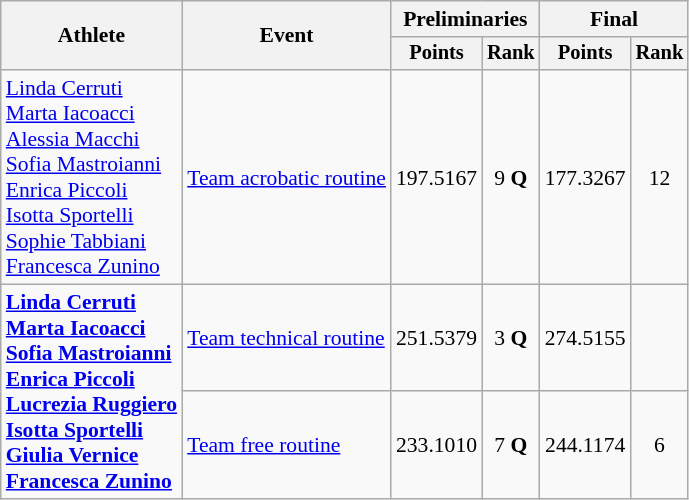<table class="wikitable" style="text-align:center; font-size:90%; ">
<tr>
<th rowspan="2">Athlete</th>
<th rowspan="2">Event</th>
<th colspan="2">Preliminaries</th>
<th colspan="2">Final</th>
</tr>
<tr style="font-size:95%">
<th>Points</th>
<th>Rank</th>
<th>Points</th>
<th>Rank</th>
</tr>
<tr>
<td align=left><a href='#'>Linda Cerruti</a><br> <a href='#'>Marta Iacoacci</a><br> <a href='#'>Alessia Macchi</a><br> <a href='#'>Sofia Mastroianni</a><br> <a href='#'>Enrica Piccoli</a><br> <a href='#'>Isotta Sportelli</a><br> <a href='#'>Sophie Tabbiani</a><br> <a href='#'>Francesca Zunino</a></td>
<td align=left><a href='#'>Team acrobatic routine</a></td>
<td>197.5167</td>
<td>9 <strong>Q</strong></td>
<td>177.3267</td>
<td>12</td>
</tr>
<tr>
<td align=left rowspan=2><strong><a href='#'>Linda Cerruti</a><br> <a href='#'>Marta Iacoacci</a><br> <a href='#'>Sofia Mastroianni</a><br> <a href='#'>Enrica Piccoli</a><br> <a href='#'>Lucrezia Ruggiero</a><br> <a href='#'>Isotta Sportelli</a><br> <a href='#'>Giulia Vernice</a><br> <a href='#'>Francesca Zunino</a></strong></td>
<td align=left><a href='#'>Team technical routine</a></td>
<td>251.5379</td>
<td>3 <strong>Q</strong></td>
<td>274.5155</td>
<td></td>
</tr>
<tr>
<td align=left><a href='#'>Team free routine</a></td>
<td>233.1010</td>
<td>7 <strong>Q</strong></td>
<td>244.1174</td>
<td>6</td>
</tr>
</table>
